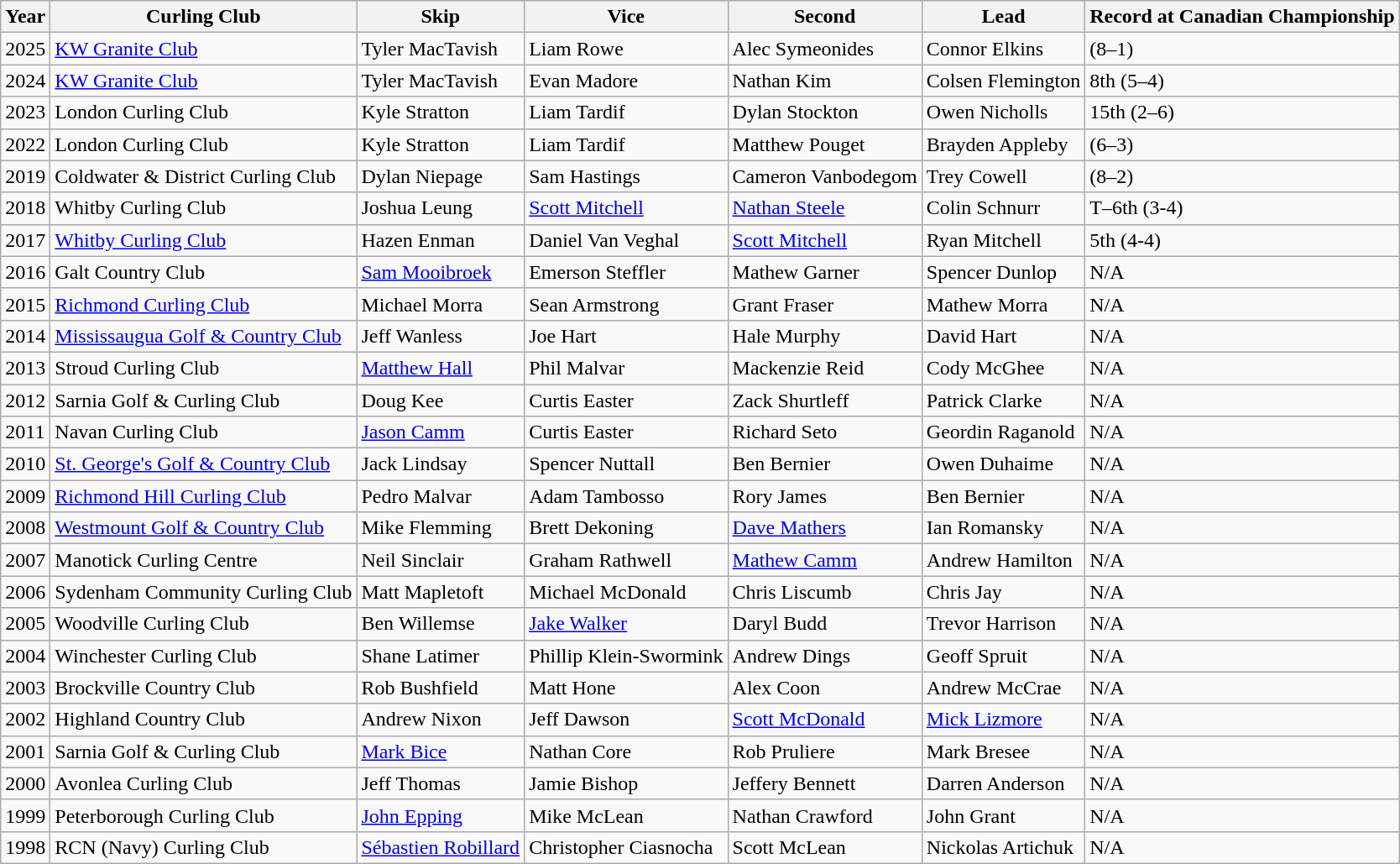<table class="wikitable">
<tr>
<th>Year</th>
<th>Curling Club</th>
<th>Skip</th>
<th>Vice</th>
<th>Second</th>
<th>Lead</th>
<th>Record at Canadian Championship</th>
</tr>
<tr>
<td>2025</td>
<td><a href='#'>KW Granite Club</a></td>
<td>Tyler MacTavish</td>
<td>Liam Rowe</td>
<td>Alec Symeonides</td>
<td>Connor Elkins</td>
<td> (8–1)</td>
</tr>
<tr>
<td>2024</td>
<td><a href='#'>KW Granite Club</a></td>
<td>Tyler MacTavish</td>
<td>Evan Madore</td>
<td>Nathan Kim</td>
<td>Colsen Flemington</td>
<td>8th (5–4)</td>
</tr>
<tr>
<td>2023</td>
<td>London Curling Club</td>
<td>Kyle Stratton</td>
<td>Liam Tardif</td>
<td>Dylan Stockton</td>
<td>Owen Nicholls</td>
<td>15th (2–6)</td>
</tr>
<tr>
<td>2022</td>
<td>London Curling Club</td>
<td>Kyle Stratton</td>
<td>Liam Tardif</td>
<td>Matthew Pouget</td>
<td>Brayden Appleby</td>
<td> (6–3)</td>
</tr>
<tr>
<td>2019</td>
<td>Coldwater & District Curling Club</td>
<td>Dylan Niepage</td>
<td>Sam Hastings</td>
<td>Cameron Vanbodegom</td>
<td>Trey Cowell</td>
<td> (8–2)</td>
</tr>
<tr>
<td>2018</td>
<td>Whitby Curling Club</td>
<td>Joshua Leung</td>
<td><a href='#'>Scott Mitchell</a></td>
<td><a href='#'>Nathan Steele</a></td>
<td>Colin Schnurr</td>
<td>T–6th (3-4)</td>
</tr>
<tr>
<td>2017</td>
<td><a href='#'>Whitby Curling Club</a></td>
<td>Hazen Enman</td>
<td>Daniel Van Veghal</td>
<td><a href='#'>Scott Mitchell</a></td>
<td>Ryan Mitchell</td>
<td>5th (4-4)</td>
</tr>
<tr>
<td>2016</td>
<td>Galt Country Club</td>
<td><a href='#'>Sam Mooibroek</a></td>
<td>Emerson Steffler</td>
<td>Mathew Garner</td>
<td>Spencer Dunlop</td>
<td>N/A</td>
</tr>
<tr>
<td>2015</td>
<td><a href='#'>Richmond Curling Club</a></td>
<td>Michael Morra</td>
<td>Sean Armstrong</td>
<td>Grant Fraser</td>
<td>Mathew Morra</td>
<td>N/A</td>
</tr>
<tr>
<td>2014</td>
<td><a href='#'>Mississaugua Golf & Country Club</a></td>
<td>Jeff Wanless</td>
<td>Joe Hart</td>
<td>Hale Murphy</td>
<td>David Hart</td>
<td>N/A</td>
</tr>
<tr>
<td>2013</td>
<td>Stroud Curling Club</td>
<td><a href='#'>Matthew Hall</a></td>
<td>Phil Malvar</td>
<td>Mackenzie Reid</td>
<td>Cody McGhee</td>
<td>N/A</td>
</tr>
<tr>
<td>2012</td>
<td>Sarnia Golf & Curling Club</td>
<td>Doug Kee</td>
<td>Curtis Easter</td>
<td>Zack Shurtleff</td>
<td>Patrick Clarke</td>
<td>N/A</td>
</tr>
<tr>
<td>2011</td>
<td>Navan Curling Club</td>
<td><a href='#'>Jason Camm</a></td>
<td>Curtis Easter</td>
<td>Richard Seto</td>
<td>Geordin Raganold</td>
<td>N/A</td>
</tr>
<tr>
<td>2010</td>
<td><a href='#'>St. George's Golf & Country Club</a></td>
<td>Jack Lindsay</td>
<td>Spencer Nuttall</td>
<td>Ben Bernier</td>
<td>Owen Duhaime</td>
<td>N/A</td>
</tr>
<tr>
<td>2009</td>
<td><a href='#'>Richmond Hill Curling Club</a></td>
<td>Pedro Malvar</td>
<td>Adam Tambosso</td>
<td>Rory James</td>
<td>Ben Bernier</td>
<td>N/A</td>
</tr>
<tr>
<td>2008</td>
<td><a href='#'>Westmount Golf & Country Club</a></td>
<td>Mike Flemming</td>
<td>Brett Dekoning</td>
<td><a href='#'>Dave Mathers</a></td>
<td>Ian Romansky</td>
<td>N/A</td>
</tr>
<tr>
<td>2007</td>
<td>Manotick Curling Centre</td>
<td>Neil Sinclair</td>
<td>Graham Rathwell</td>
<td><a href='#'>Mathew Camm</a></td>
<td>Andrew Hamilton</td>
<td>N/A</td>
</tr>
<tr>
<td>2006</td>
<td>Sydenham Community Curling Club</td>
<td>Matt Mapletoft</td>
<td>Michael McDonald</td>
<td>Chris Liscumb</td>
<td>Chris Jay</td>
<td>N/A</td>
</tr>
<tr>
<td>2005</td>
<td>Woodville Curling Club</td>
<td>Ben Willemse</td>
<td><a href='#'>Jake Walker</a></td>
<td>Daryl Budd</td>
<td>Trevor Harrison</td>
<td>N/A</td>
</tr>
<tr>
<td>2004</td>
<td>Winchester Curling Club</td>
<td>Shane Latimer</td>
<td>Phillip Klein-Swormink</td>
<td>Andrew Dings</td>
<td>Geoff Spruit</td>
<td>N/A</td>
</tr>
<tr>
<td>2003</td>
<td>Brockville Country Club</td>
<td>Rob Bushfield</td>
<td>Matt Hone</td>
<td>Alex Coon</td>
<td>Andrew McCrae</td>
<td>N/A</td>
</tr>
<tr>
<td>2002</td>
<td>Highland Country Club</td>
<td>Andrew Nixon</td>
<td>Jeff Dawson</td>
<td><a href='#'>Scott McDonald</a></td>
<td><a href='#'>Mick Lizmore</a></td>
<td>N/A</td>
</tr>
<tr>
<td>2001</td>
<td>Sarnia Golf & Curling Club</td>
<td><a href='#'>Mark Bice</a></td>
<td>Nathan Core</td>
<td>Rob Pruliere</td>
<td>Mark Bresee</td>
<td>N/A</td>
</tr>
<tr>
<td>2000</td>
<td>Avonlea Curling Club</td>
<td>Jeff Thomas</td>
<td>Jamie Bishop</td>
<td>Jeffery Bennett</td>
<td>Darren Anderson</td>
<td>N/A</td>
</tr>
<tr>
<td>1999</td>
<td>Peterborough Curling Club</td>
<td><a href='#'>John Epping</a></td>
<td>Mike McLean</td>
<td>Nathan Crawford</td>
<td>John Grant</td>
<td>N/A</td>
</tr>
<tr>
<td>1998</td>
<td>RCN (Navy) Curling Club</td>
<td><a href='#'>Sébastien Robillard</a></td>
<td>Christopher Ciasnocha</td>
<td>Scott McLean</td>
<td>Nickolas Artichuk</td>
<td>N/A</td>
</tr>
</table>
